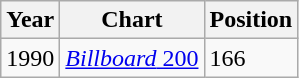<table class="wikitable">
<tr>
<th align="left">Year</th>
<th align="left">Chart</th>
<th align="left">Position</th>
</tr>
<tr>
<td align="left">1990</td>
<td align="left"><a href='#'><em>Billboard</em> 200</a></td>
<td align="left">166</td>
</tr>
</table>
